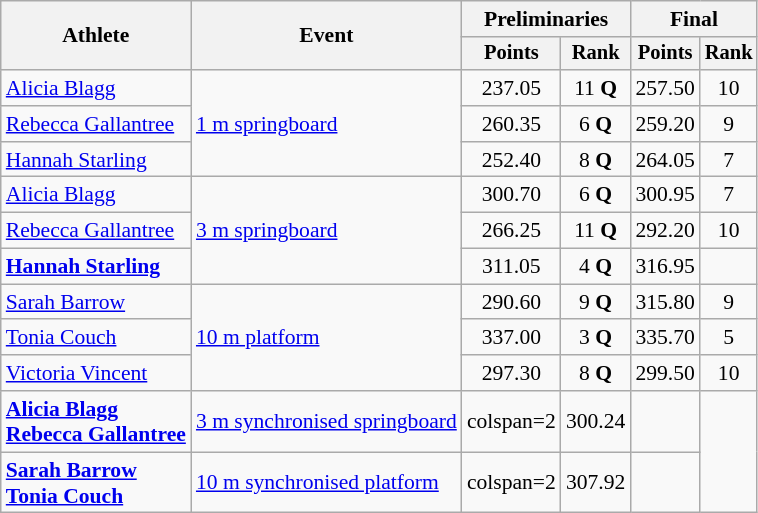<table class="wikitable" style="font-size:90%;">
<tr>
<th rowspan=2>Athlete</th>
<th rowspan=2>Event</th>
<th colspan=2>Preliminaries</th>
<th colspan=2>Final</th>
</tr>
<tr style="font-size:95%">
<th>Points</th>
<th>Rank</th>
<th>Points</th>
<th>Rank</th>
</tr>
<tr align=center>
<td align=left><a href='#'>Alicia Blagg</a></td>
<td style="text-align:left;" rowspan="3"><a href='#'>1 m springboard</a></td>
<td>237.05</td>
<td>11 <strong>Q</strong></td>
<td>257.50</td>
<td>10</td>
</tr>
<tr align=center>
<td align=left><a href='#'>Rebecca Gallantree</a></td>
<td>260.35</td>
<td>6 <strong>Q</strong></td>
<td>259.20</td>
<td>9</td>
</tr>
<tr align=center>
<td align=left><a href='#'>Hannah Starling</a></td>
<td>252.40</td>
<td>8 <strong>Q</strong></td>
<td>264.05</td>
<td>7</td>
</tr>
<tr align=center>
<td align=left><a href='#'>Alicia Blagg</a></td>
<td style="text-align:left;" rowspan="3"><a href='#'>3 m springboard</a></td>
<td>300.70</td>
<td>6 <strong>Q</strong></td>
<td>300.95</td>
<td>7</td>
</tr>
<tr align=center>
<td align=left><a href='#'>Rebecca Gallantree</a></td>
<td>266.25</td>
<td>11 <strong>Q</strong></td>
<td>292.20</td>
<td>10</td>
</tr>
<tr align=center>
<td align=left><strong><a href='#'>Hannah Starling</a></strong></td>
<td>311.05</td>
<td>4 <strong>Q</strong></td>
<td>316.95</td>
<td></td>
</tr>
<tr align=center>
<td align=left><a href='#'>Sarah Barrow</a></td>
<td style="text-align:left;" rowspan="3"><a href='#'>10 m platform</a></td>
<td>290.60</td>
<td>9 <strong>Q</strong></td>
<td>315.80</td>
<td>9</td>
</tr>
<tr align=center>
<td align=left><a href='#'>Tonia Couch</a></td>
<td>337.00</td>
<td>3 <strong>Q</strong></td>
<td>335.70</td>
<td>5</td>
</tr>
<tr align=center>
<td align=left><a href='#'>Victoria Vincent</a></td>
<td>297.30</td>
<td>8 <strong>Q</strong></td>
<td>299.50</td>
<td>10</td>
</tr>
<tr align=center>
<td align=left><strong><a href='#'>Alicia Blagg</a><br><a href='#'>Rebecca Gallantree</a></strong></td>
<td align=left><a href='#'>3 m synchronised springboard</a></td>
<td>colspan=2 </td>
<td>300.24</td>
<td></td>
</tr>
<tr align=center>
<td align=left><strong><a href='#'>Sarah Barrow</a><br><a href='#'>Tonia Couch</a></strong></td>
<td align=left><a href='#'>10 m synchronised platform</a></td>
<td>colspan=2 </td>
<td>307.92</td>
<td></td>
</tr>
</table>
